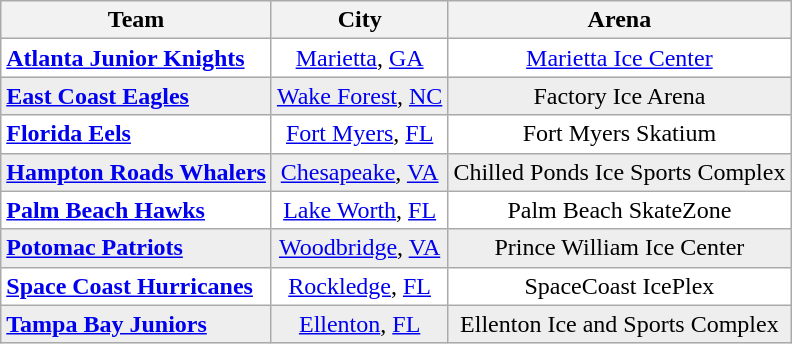<table class="wikitable">
<tr align="center">
<th>Team</th>
<th>City</th>
<th>Arena</th>
</tr>
<tr bgcolor="#ffffff">
<td><strong><a href='#'>Atlanta Junior Knights</a></strong></td>
<td align=center><a href='#'>Marietta</a>, <a href='#'>GA</a></td>
<td align=center><a href='#'>Marietta Ice Center</a></td>
</tr>
<tr bgcolor="#eeeeee">
<td><strong><a href='#'>East Coast Eagles</a></strong></td>
<td align=center><a href='#'>Wake Forest</a>, <a href='#'>NC</a></td>
<td align=center>Factory Ice Arena</td>
</tr>
<tr bgcolor="#ffffff">
<td><strong><a href='#'>Florida Eels</a></strong></td>
<td align=center><a href='#'>Fort Myers</a>, <a href='#'>FL</a></td>
<td align=center>Fort Myers Skatium</td>
</tr>
<tr bgcolor="#eeeeee">
<td><strong><a href='#'>Hampton Roads Whalers</a></strong></td>
<td align=center><a href='#'>Chesapeake</a>, <a href='#'>VA</a></td>
<td align=center>Chilled Ponds Ice Sports Complex</td>
</tr>
<tr bgcolor="#ffffff">
<td><strong><a href='#'>Palm Beach Hawks</a></strong></td>
<td align=center><a href='#'>Lake Worth</a>, <a href='#'>FL</a></td>
<td align=center>Palm Beach SkateZone</td>
</tr>
<tr bgcolor="#eeeeee">
<td><strong><a href='#'>Potomac Patriots</a></strong></td>
<td align=center><a href='#'>Woodbridge</a>, <a href='#'>VA</a></td>
<td align=center>Prince William Ice Center</td>
</tr>
<tr bgcolor="#ffffff">
<td><strong><a href='#'>Space Coast Hurricanes</a></strong></td>
<td align=center><a href='#'>Rockledge</a>, <a href='#'>FL</a></td>
<td align=center>SpaceCoast IcePlex</td>
</tr>
<tr bgcolor="#eeeeee">
<td><strong><a href='#'>Tampa Bay Juniors</a></strong></td>
<td align=center><a href='#'>Ellenton</a>, <a href='#'>FL</a></td>
<td align=center>Ellenton Ice and Sports Complex</td>
</tr>
</table>
